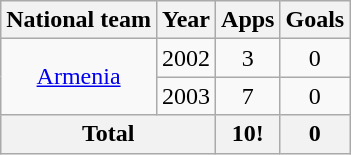<table class="wikitable" style="text-align:center">
<tr>
<th>National team</th>
<th>Year</th>
<th>Apps</th>
<th>Goals</th>
</tr>
<tr>
<td rowspan="2"><a href='#'>Armenia</a></td>
<td>2002</td>
<td>3</td>
<td>0</td>
</tr>
<tr>
<td>2003</td>
<td>7</td>
<td>0</td>
</tr>
<tr>
<th colspan="2">Total</th>
<th>10!</th>
<th>0</th>
</tr>
</table>
